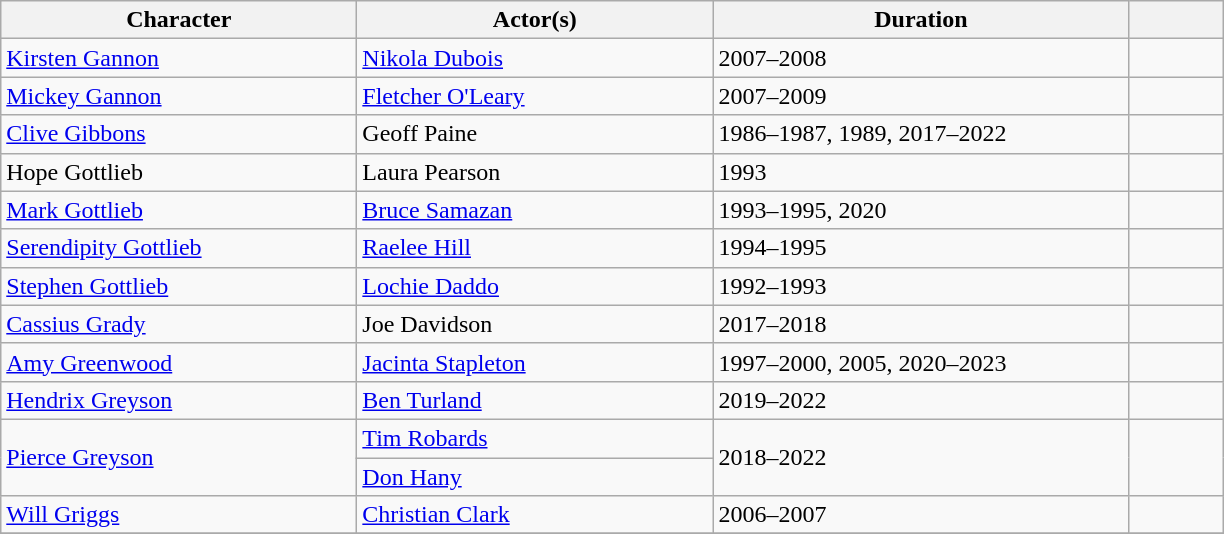<table class="wikitable">
<tr>
<th scope="col" width="230">Character</th>
<th scope="col" width="230">Actor(s)</th>
<th scope="col" width="270">Duration</th>
<th scope="col" width="55"></th>
</tr>
<tr>
<td><a href='#'>Kirsten Gannon</a></td>
<td><a href='#'>Nikola Dubois</a></td>
<td>2007–2008</td>
<td></td>
</tr>
<tr>
<td><a href='#'>Mickey Gannon</a></td>
<td><a href='#'>Fletcher O'Leary</a></td>
<td>2007–2009</td>
<td></td>
</tr>
<tr>
<td><a href='#'>Clive Gibbons</a></td>
<td>Geoff Paine</td>
<td>1986–1987, 1989, 2017–2022</td>
<td></td>
</tr>
<tr>
<td>Hope Gottlieb</td>
<td>Laura Pearson</td>
<td>1993</td>
<td></td>
</tr>
<tr>
<td><a href='#'>Mark Gottlieb</a></td>
<td><a href='#'>Bruce Samazan</a></td>
<td>1993–1995, 2020</td>
<td></td>
</tr>
<tr>
<td><a href='#'>Serendipity Gottlieb</a></td>
<td><a href='#'>Raelee Hill</a></td>
<td>1994–1995</td>
<td></td>
</tr>
<tr>
<td><a href='#'>Stephen Gottlieb</a></td>
<td><a href='#'>Lochie Daddo</a></td>
<td>1992–1993</td>
<td></td>
</tr>
<tr>
<td><a href='#'>Cassius Grady</a></td>
<td>Joe Davidson</td>
<td>2017–2018</td>
<td></td>
</tr>
<tr>
<td><a href='#'>Amy Greenwood</a></td>
<td><a href='#'>Jacinta Stapleton</a></td>
<td>1997–2000, 2005, 2020–2023</td>
<td></td>
</tr>
<tr>
<td><a href='#'>Hendrix Greyson</a></td>
<td><a href='#'>Ben Turland</a></td>
<td>2019–2022</td>
<td></td>
</tr>
<tr>
<td rowspan="2"><a href='#'>Pierce Greyson</a></td>
<td><a href='#'>Tim Robards</a></td>
<td rowspan="2">2018–2022</td>
<td rowspan="2"></td>
</tr>
<tr>
<td><a href='#'>Don Hany</a></td>
</tr>
<tr>
<td><a href='#'>Will Griggs</a></td>
<td><a href='#'>Christian Clark</a></td>
<td>2006–2007</td>
<td></td>
</tr>
<tr>
</tr>
</table>
